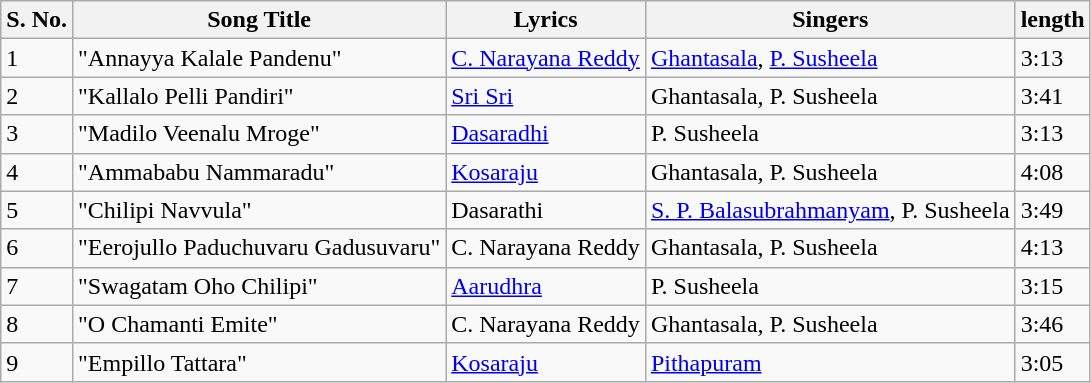<table class="wikitable">
<tr>
<th>S. No.</th>
<th>Song Title</th>
<th>Lyrics</th>
<th>Singers</th>
<th>length</th>
</tr>
<tr>
<td>1</td>
<td>"Annayya Kalale Pandenu"</td>
<td><a href='#'>C. Narayana Reddy</a></td>
<td><a href='#'>Ghantasala</a>, <a href='#'>P. Susheela</a></td>
<td>3:13</td>
</tr>
<tr>
<td>2</td>
<td>"Kallalo Pelli Pandiri"</td>
<td><a href='#'>Sri Sri</a></td>
<td>Ghantasala, P. Susheela</td>
<td>3:41</td>
</tr>
<tr>
<td>3</td>
<td>"Madilo Veenalu Mroge"</td>
<td><a href='#'>Dasaradhi</a></td>
<td>P. Susheela</td>
<td>3:13</td>
</tr>
<tr>
<td>4</td>
<td>"Ammababu Nammaradu"</td>
<td><a href='#'>Kosaraju</a></td>
<td>Ghantasala, P. Susheela</td>
<td>4:08</td>
</tr>
<tr>
<td>5</td>
<td>"Chilipi Navvula"</td>
<td>Dasarathi</td>
<td><a href='#'>S. P. Balasubrahmanyam</a>, P. Susheela</td>
<td>3:49</td>
</tr>
<tr>
<td>6</td>
<td>"Eerojullo Paduchuvaru Gadusuvaru"</td>
<td>C. Narayana Reddy</td>
<td>Ghantasala, P. Susheela</td>
<td>4:13</td>
</tr>
<tr>
<td>7</td>
<td>"Swagatam Oho Chilipi"</td>
<td><a href='#'>Aarudhra</a></td>
<td>P. Susheela</td>
<td>3:15</td>
</tr>
<tr>
<td>8</td>
<td>"O Chamanti Emite"</td>
<td>C. Narayana Reddy</td>
<td>Ghantasala, P. Susheela</td>
<td>3:46</td>
</tr>
<tr>
<td>9</td>
<td>"Empillo Tattara"</td>
<td><a href='#'>Kosaraju</a></td>
<td><a href='#'>Pithapuram</a></td>
<td>3:05</td>
</tr>
</table>
